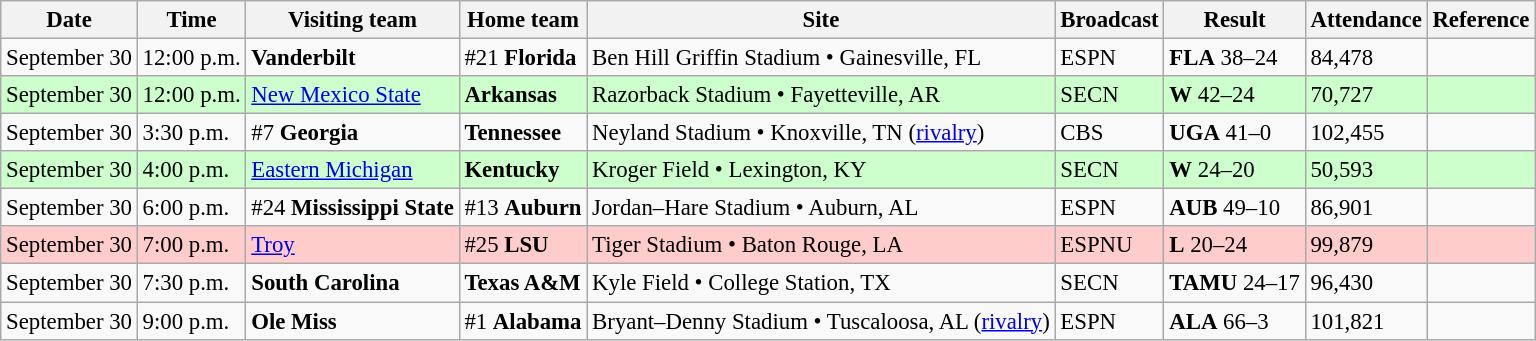<table class="wikitable" style="font-size:95%;">
<tr>
<th>Date</th>
<th>Time</th>
<th>Visiting team</th>
<th>Home team</th>
<th>Site</th>
<th>Broadcast</th>
<th>Result</th>
<th>Attendance</th>
<th class="unsortable">Reference</th>
</tr>
<tr bgcolor=>
<td>September 30</td>
<td>12:00 p.m.</td>
<td><strong>Vanderbilt</strong></td>
<td>#21 <strong>Florida</strong></td>
<td>Ben Hill Griffin Stadium • Gainesville, FL</td>
<td>ESPN</td>
<td><strong>FLA</strong> 38–24</td>
<td>84,478</td>
<td></td>
</tr>
<tr bgcolor=ccffcc>
<td>September 30</td>
<td>12:00 p.m.</td>
<td><a href='#'>New Mexico State</a></td>
<td><strong>Arkansas</strong></td>
<td>Razorback Stadium • Fayetteville, AR</td>
<td>SECN</td>
<td><strong>W</strong> 42–24</td>
<td>70,727</td>
<td></td>
</tr>
<tr bgcolor=>
<td>September 30</td>
<td>3:30 p.m.</td>
<td>#7 <strong>Georgia</strong></td>
<td><strong>Tennessee</strong></td>
<td>Neyland Stadium • Knoxville, TN (<a href='#'>rivalry</a>)</td>
<td>CBS</td>
<td><strong>UGA</strong> 41–0</td>
<td>102,455</td>
<td></td>
</tr>
<tr bgcolor=ccffcc>
<td>September 30</td>
<td>4:00 p.m.</td>
<td><a href='#'>Eastern Michigan</a></td>
<td><strong>Kentucky</strong></td>
<td>Kroger Field • Lexington, KY</td>
<td>SECN</td>
<td><strong>W</strong> 24–20</td>
<td>50,593</td>
<td></td>
</tr>
<tr bgcolor=>
<td>September 30</td>
<td>6:00 p.m.</td>
<td>#24 <strong>Mississippi State</strong></td>
<td>#13 <strong>Auburn</strong></td>
<td>Jordan–Hare Stadium • Auburn, AL</td>
<td>ESPN</td>
<td><strong>AUB</strong> 49–10</td>
<td>86,901</td>
<td></td>
</tr>
<tr bgcolor=ffcccc>
<td>September 30</td>
<td>7:00 p.m.</td>
<td><a href='#'>Troy</a></td>
<td>#25 <strong>LSU</strong></td>
<td>Tiger Stadium • Baton Rouge, LA</td>
<td>ESPNU</td>
<td><strong>L</strong> 20–24</td>
<td>99,879</td>
<td></td>
</tr>
<tr bgcolor=>
<td>September 30</td>
<td>7:30 p.m.</td>
<td><strong>South Carolina</strong></td>
<td><strong>Texas A&M</strong></td>
<td>Kyle Field • College Station, TX</td>
<td>SECN</td>
<td><strong>TAMU</strong> 24–17</td>
<td>96,430</td>
<td></td>
</tr>
<tr bgcolor=>
<td>September 30</td>
<td>9:00 p.m.</td>
<td><strong>Ole Miss</strong></td>
<td>#1 <strong>Alabama</strong></td>
<td>Bryant–Denny Stadium • Tuscaloosa, AL (<a href='#'>rivalry</a>)</td>
<td>ESPN</td>
<td><strong>ALA</strong> 66–3</td>
<td>101,821</td>
<td></td>
</tr>
</table>
